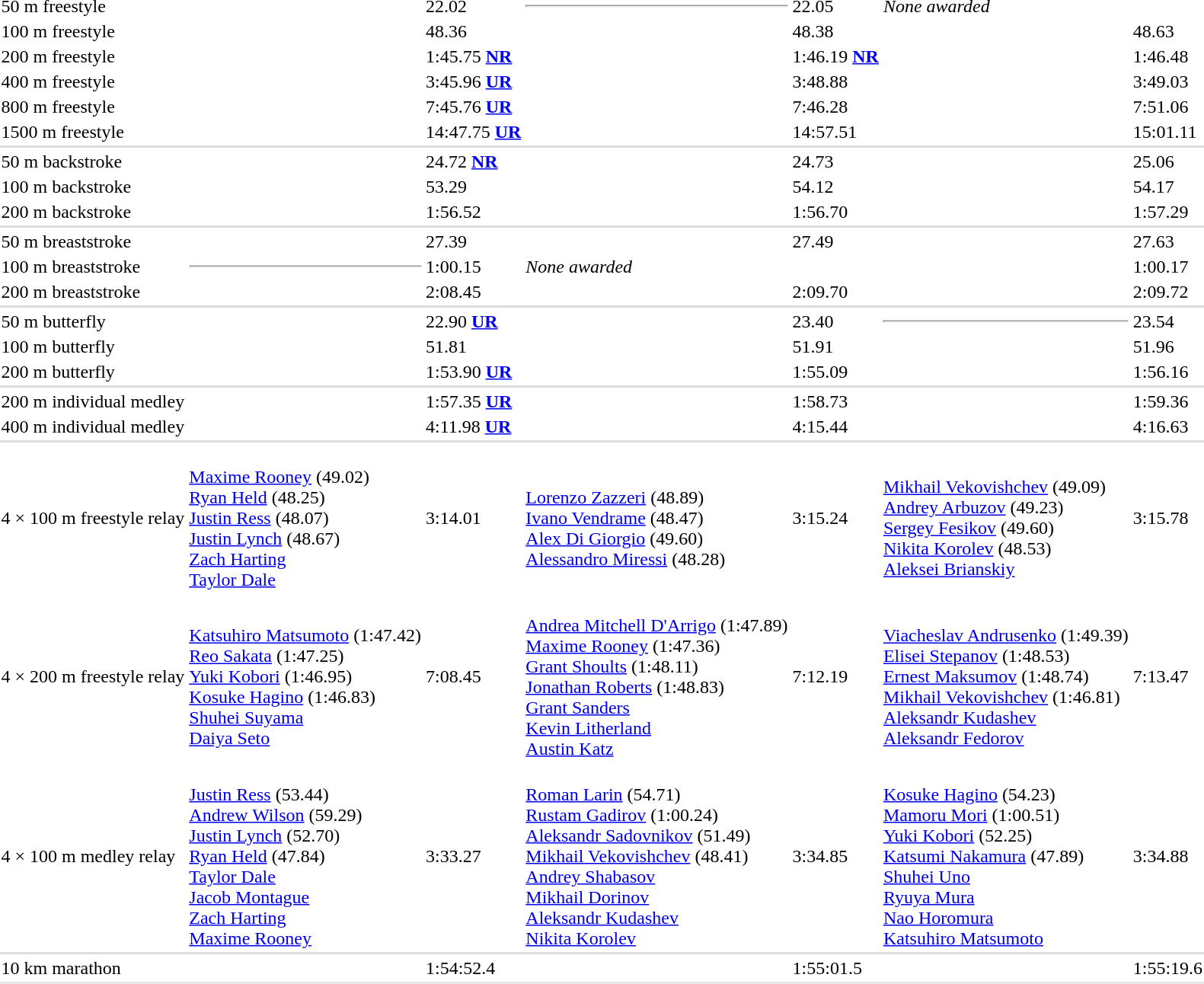<table>
<tr>
<td>50 m freestyle<br></td>
<td></td>
<td>22.02</td>
<td><hr></td>
<td>22.05</td>
<td><em>None awarded</em></td>
<td></td>
</tr>
<tr>
<td>100 m freestyle<br></td>
<td></td>
<td>48.36</td>
<td></td>
<td>48.38</td>
<td></td>
<td>48.63</td>
</tr>
<tr>
<td>200 m freestyle<br></td>
<td></td>
<td>1:45.75 <strong><a href='#'>NR</a></strong></td>
<td></td>
<td>1:46.19 <strong><a href='#'>NR</a></strong></td>
<td></td>
<td>1:46.48</td>
</tr>
<tr>
<td>400 m freestyle<br></td>
<td></td>
<td>3:45.96 <strong><a href='#'>UR</a></strong></td>
<td></td>
<td>3:48.88</td>
<td></td>
<td>3:49.03</td>
</tr>
<tr>
<td>800 m freestyle<br></td>
<td></td>
<td>7:45.76 <strong><a href='#'>UR</a></strong></td>
<td></td>
<td>7:46.28</td>
<td></td>
<td>7:51.06</td>
</tr>
<tr>
<td>1500 m freestyle<br></td>
<td></td>
<td>14:47.75 <strong><a href='#'>UR</a></strong></td>
<td></td>
<td>14:57.51</td>
<td></td>
<td>15:01.11</td>
</tr>
<tr bgcolor=#DDDDDD>
<td colspan=7></td>
</tr>
<tr>
<td>50 m backstroke<br></td>
<td></td>
<td>24.72 <strong><a href='#'>NR</a></strong></td>
<td></td>
<td>24.73</td>
<td></td>
<td>25.06</td>
</tr>
<tr>
<td>100 m backstroke<br></td>
<td></td>
<td>53.29</td>
<td></td>
<td>54.12</td>
<td></td>
<td>54.17</td>
</tr>
<tr>
<td>200 m backstroke<br></td>
<td></td>
<td>1:56.52</td>
<td></td>
<td>1:56.70</td>
<td></td>
<td>1:57.29</td>
</tr>
<tr bgcolor=#DDDDDD>
<td colspan=7></td>
</tr>
<tr>
<td>50 m breaststroke<br></td>
<td></td>
<td>27.39</td>
<td></td>
<td>27.49</td>
<td></td>
<td>27.63</td>
</tr>
<tr>
<td>100 m breaststroke<br></td>
<td><hr></td>
<td>1:00.15</td>
<td><em>None awarded</em></td>
<td></td>
<td></td>
<td>1:00.17</td>
</tr>
<tr>
<td>200 m breaststroke<br></td>
<td></td>
<td>2:08.45</td>
<td></td>
<td>2:09.70</td>
<td></td>
<td>2:09.72</td>
</tr>
<tr bgcolor=#DDDDDD>
<td colspan=7></td>
</tr>
<tr>
<td>50 m butterfly<br></td>
<td></td>
<td>22.90 <strong><a href='#'>UR</a></strong></td>
<td></td>
<td>23.40</td>
<td><hr></td>
<td>23.54</td>
</tr>
<tr>
<td>100 m butterfly<br></td>
<td></td>
<td>51.81</td>
<td></td>
<td>51.91</td>
<td></td>
<td>51.96</td>
</tr>
<tr>
<td>200 m butterfly<br></td>
<td></td>
<td>1:53.90 <strong><a href='#'>UR</a></strong></td>
<td></td>
<td>1:55.09</td>
<td></td>
<td>1:56.16</td>
</tr>
<tr bgcolor=#DDDDDD>
<td colspan=7></td>
</tr>
<tr>
<td>200 m individual medley<br></td>
<td></td>
<td>1:57.35 <strong><a href='#'>UR</a></strong></td>
<td></td>
<td>1:58.73</td>
<td></td>
<td>1:59.36</td>
</tr>
<tr>
<td>400 m individual medley<br></td>
<td></td>
<td>4:11.98 <strong><a href='#'>UR</a></strong></td>
<td></td>
<td>4:15.44</td>
<td></td>
<td>4:16.63</td>
</tr>
<tr bgcolor=#DDDDDD>
<td colspan=7></td>
</tr>
<tr>
<td>4 × 100 m freestyle relay<br></td>
<td><br><a href='#'>Maxime Rooney</a> (49.02)<br><a href='#'>Ryan Held</a> (48.25)<br><a href='#'>Justin Ress</a> (48.07)<br><a href='#'>Justin Lynch</a> (48.67)<br><a href='#'>Zach Harting</a><br> <a href='#'>Taylor Dale</a></td>
<td>3:14.01</td>
<td><br><a href='#'>Lorenzo Zazzeri</a> (48.89)<br><a href='#'>Ivano Vendrame</a> (48.47)<br><a href='#'>Alex Di Giorgio</a> (49.60)<br><a href='#'>Alessandro Miressi</a> (48.28)</td>
<td>3:15.24</td>
<td><br><a href='#'>Mikhail Vekovishchev</a> (49.09)<br><a href='#'>Andrey Arbuzov</a> (49.23)<br><a href='#'>Sergey Fesikov</a> (49.60)<br><a href='#'>Nikita Korolev</a> (48.53)<br><a href='#'>Aleksei Brianskiy</a></td>
<td>3:15.78</td>
</tr>
<tr>
<td>4 × 200 m freestyle relay<br></td>
<td><br><a href='#'>Katsuhiro Matsumoto</a> (1:47.42)<br><a href='#'>Reo Sakata</a> (1:47.25)<br><a href='#'>Yuki Kobori</a> (1:46.95)<br><a href='#'>Kosuke Hagino</a> (1:46.83)<br><a href='#'>Shuhei Suyama</a><br> <a href='#'>Daiya Seto</a></td>
<td>7:08.45</td>
<td><br><a href='#'>Andrea Mitchell D'Arrigo</a> (1:47.89)<br><a href='#'>Maxime Rooney</a> (1:47.36)<br><a href='#'>Grant Shoults</a> (1:48.11)<br><a href='#'>Jonathan Roberts</a> (1:48.83)<br><a href='#'>Grant Sanders</a><br><a href='#'>Kevin Litherland</a><br><a href='#'>Austin Katz</a></td>
<td>7:12.19</td>
<td><br><a href='#'>Viacheslav Andrusenko</a> (1:49.39)<br><a href='#'>Elisei Stepanov</a> (1:48.53)<br><a href='#'>Ernest Maksumov</a> (1:48.74)<br><a href='#'>Mikhail Vekovishchev</a> (1:46.81)<br><a href='#'>Aleksandr Kudashev</a><br><a href='#'>Aleksandr Fedorov</a></td>
<td>7:13.47</td>
</tr>
<tr>
<td>4 × 100 m medley relay<br></td>
<td><br><a href='#'>Justin Ress</a> (53.44)<br><a href='#'>Andrew Wilson</a> (59.29)<br><a href='#'>Justin Lynch</a> (52.70)<br><a href='#'>Ryan Held</a> (47.84)<br><a href='#'>Taylor Dale</a><br><a href='#'>Jacob Montague</a><br><a href='#'>Zach Harting</a><br><a href='#'>Maxime Rooney</a></td>
<td>3:33.27</td>
<td><br><a href='#'>Roman Larin</a> (54.71)<br><a href='#'>Rustam Gadirov</a> (1:00.24)<br><a href='#'>Aleksandr Sadovnikov</a> (51.49)<br><a href='#'>Mikhail Vekovishchev</a> (48.41)<br><a href='#'>Andrey Shabasov</a><br><a href='#'>Mikhail Dorinov</a><br><a href='#'>Aleksandr Kudashev</a><br><a href='#'>Nikita Korolev</a></td>
<td>3:34.85</td>
<td><br><a href='#'>Kosuke Hagino</a> (54.23)<br><a href='#'>Mamoru Mori</a> (1:00.51)<br><a href='#'>Yuki Kobori</a> (52.25)<br><a href='#'>Katsumi Nakamura</a> (47.89)<br><a href='#'>Shuhei Uno</a><br><a href='#'>Ryuya Mura</a><br><a href='#'>Nao Horomura</a><br><a href='#'>Katsuhiro Matsumoto</a></td>
<td>3:34.88</td>
</tr>
<tr bgcolor=#DDDDDD>
<td colspan=7></td>
</tr>
<tr>
<td>10 km marathon<br></td>
<td></td>
<td>1:54:52.4</td>
<td></td>
<td>1:55:01.5</td>
<td></td>
<td>1:55:19.6</td>
</tr>
<tr bgcolor= e8e8e8>
<td colspan=7></td>
</tr>
</table>
